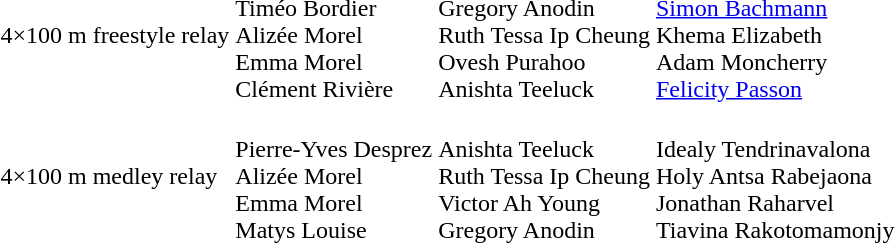<table>
<tr>
<td>4×100 m freestyle relay</td>
<td nowrap><br>Timéo Bordier<br>Alizée Morel<br>Emma Morel<br>Clément Rivière</td>
<td nowrap><br>Gregory Anodin<br>Ruth Tessa Ip Cheung<br>Ovesh Purahoo<br>Anishta Teeluck</td>
<td><br><a href='#'>Simon Bachmann</a><br>Khema Elizabeth<br>Adam Moncherry<br><a href='#'>Felicity Passon</a></td>
</tr>
<tr>
<td>4×100 m medley relay</td>
<td><br>Pierre-Yves Desprez<br>Alizée Morel<br>Emma Morel<br>Matys Louise</td>
<td><br>Anishta Teeluck<br>Ruth Tessa Ip Cheung<br>Victor Ah Young<br>Gregory Anodin</td>
<td nowrap><br>Idealy Tendrinavalona<br>Holy Antsa Rabejaona<br>Jonathan Raharvel<br>Tiavina Rakotomamonjy</td>
</tr>
</table>
